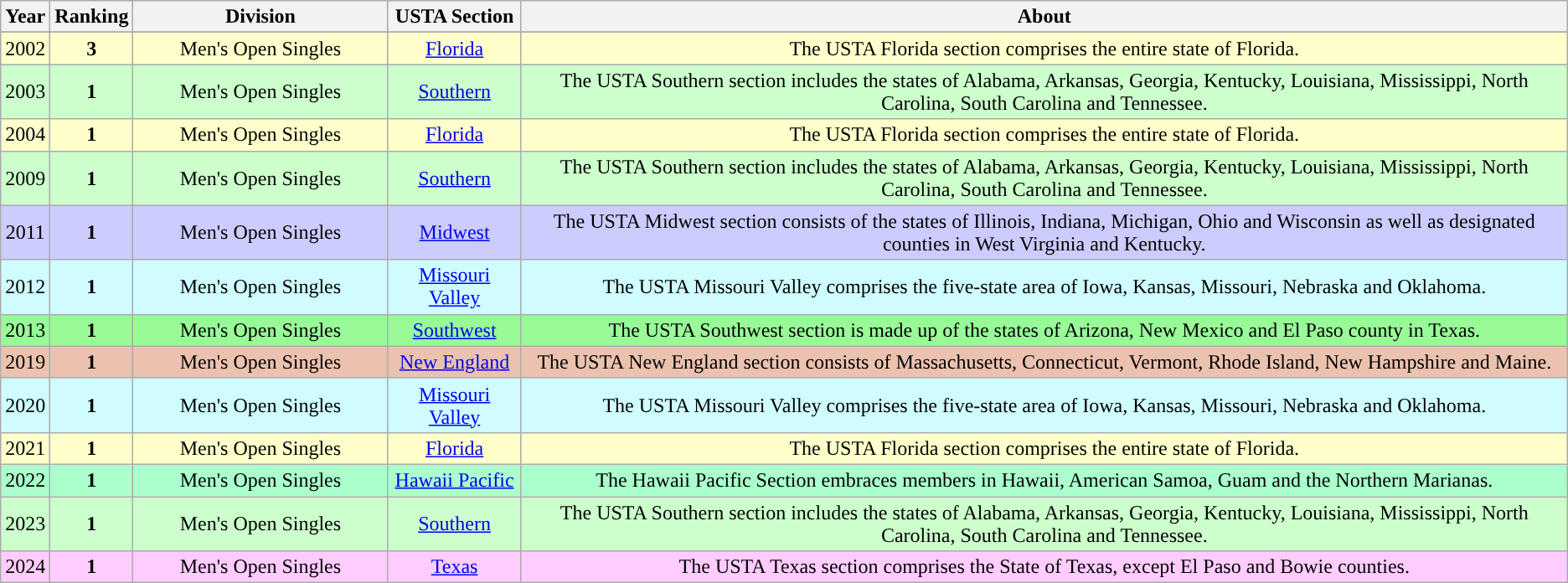<table class="sortable wikitable" style="font-size:100%; text-align: center;">
<tr>
<th style="width:10px">Year</th>
<th style="width:05px">Ranking</th>
<th style="width:200px">Division</th>
<th style="width:100px">USTA Section</th>
<th style="width:850px">About</th>
</tr>
<tr style="background:#cfc;">
</tr>
<tr style="background:#ffc;">
<td>2002</td>
<td><strong>3</strong></td>
<td>Men's Open Singles</td>
<td><a href='#'>Florida</a></td>
<td>The USTA Florida section comprises the entire state of Florida.</td>
</tr>
<tr style="background:#cfc;">
<td>2003</td>
<td><strong>1</strong></td>
<td>Men's Open Singles</td>
<td><a href='#'>Southern</a></td>
<td>The USTA Southern section includes the states of Alabama, Arkansas, Georgia, Kentucky, Louisiana, Mississippi, North Carolina, South Carolina and Tennessee.</td>
</tr>
<tr style="background:#ffc;">
<td>2004</td>
<td><strong>1</strong></td>
<td>Men's Open Singles</td>
<td><a href='#'>Florida</a></td>
<td>The USTA Florida section comprises the entire state of Florida.</td>
</tr>
<tr style="background:#cfc;">
<td>2009</td>
<td><strong>1</strong></td>
<td>Men's Open Singles</td>
<td><a href='#'>Southern</a></td>
<td>The USTA Southern section includes the states of Alabama, Arkansas, Georgia, Kentucky, Louisiana, Mississippi, North Carolina, South Carolina and Tennessee.</td>
</tr>
<tr style="background:#ccf;">
<td>2011</td>
<td><strong>1</strong></td>
<td>Men's Open Singles</td>
<td><a href='#'>Midwest</a></td>
<td>The USTA Midwest section consists of the states of Illinois, Indiana, Michigan, Ohio and Wisconsin as well as designated counties in West Virginia and Kentucky.</td>
</tr>
<tr style="background:#CFFCFF;">
<td>2012</td>
<td><strong>1</strong></td>
<td>Men's Open Singles</td>
<td><a href='#'>Missouri Valley</a></td>
<td>The USTA Missouri Valley comprises the five-state area of Iowa, Kansas, Missouri, Nebraska and Oklahoma.</td>
</tr>
<tr style="background:#98fb98;">
<td>2013</td>
<td><strong>1</strong></td>
<td>Men's Open Singles</td>
<td><a href='#'>Southwest</a></td>
<td>The USTA Southwest section is made up of the states of Arizona, New Mexico and El Paso county in Texas.</td>
</tr>
<tr style="background:#ebc2af;">
<td>2019</td>
<td><strong>1</strong></td>
<td>Men's Open Singles</td>
<td><a href='#'>New England</a></td>
<td>The USTA New England section consists of Massachusetts, Connecticut, Vermont, Rhode Island, New Hampshire and Maine.</td>
</tr>
<tr style="background:#CFFCFF;">
<td>2020</td>
<td><strong>1</strong></td>
<td>Men's Open Singles</td>
<td><a href='#'>Missouri Valley</a></td>
<td>The USTA Missouri Valley comprises the five-state area of Iowa, Kansas, Missouri, Nebraska and Oklahoma.</td>
</tr>
<tr style="background:#ffc;">
<td>2021</td>
<td><strong>1</strong></td>
<td>Men's Open Singles</td>
<td><a href='#'>Florida</a></td>
<td>The USTA Florida section comprises the entire state of Florida.</td>
</tr>
<tr style="background:#afc;">
<td>2022</td>
<td><strong>1</strong></td>
<td>Men's Open Singles</td>
<td><a href='#'>Hawaii Pacific</a></td>
<td>The Hawaii Pacific Section embraces members in Hawaii, American Samoa, Guam and the Northern Marianas.</td>
</tr>
<tr style="background:#cfc;">
<td>2023</td>
<td><strong>1</strong></td>
<td>Men's Open Singles</td>
<td><a href='#'>Southern</a></td>
<td>The USTA Southern section includes the states of Alabama, Arkansas, Georgia, Kentucky, Louisiana, Mississippi, North Carolina, South Carolina and Tennessee.</td>
</tr>
<tr style="background:#fcf;">
<td>2024</td>
<td><strong>1</strong></td>
<td>Men's Open Singles</td>
<td><a href='#'>Texas</a></td>
<td>The USTA Texas section comprises the State of Texas, except El Paso and Bowie counties.</td>
</tr>
</table>
